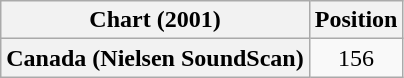<table class="wikitable plainrowheaders" style="text-align:center">
<tr>
<th scope="col">Chart (2001)</th>
<th scope="col">Position</th>
</tr>
<tr>
<th scope="row">Canada (Nielsen SoundScan)</th>
<td>156</td>
</tr>
</table>
